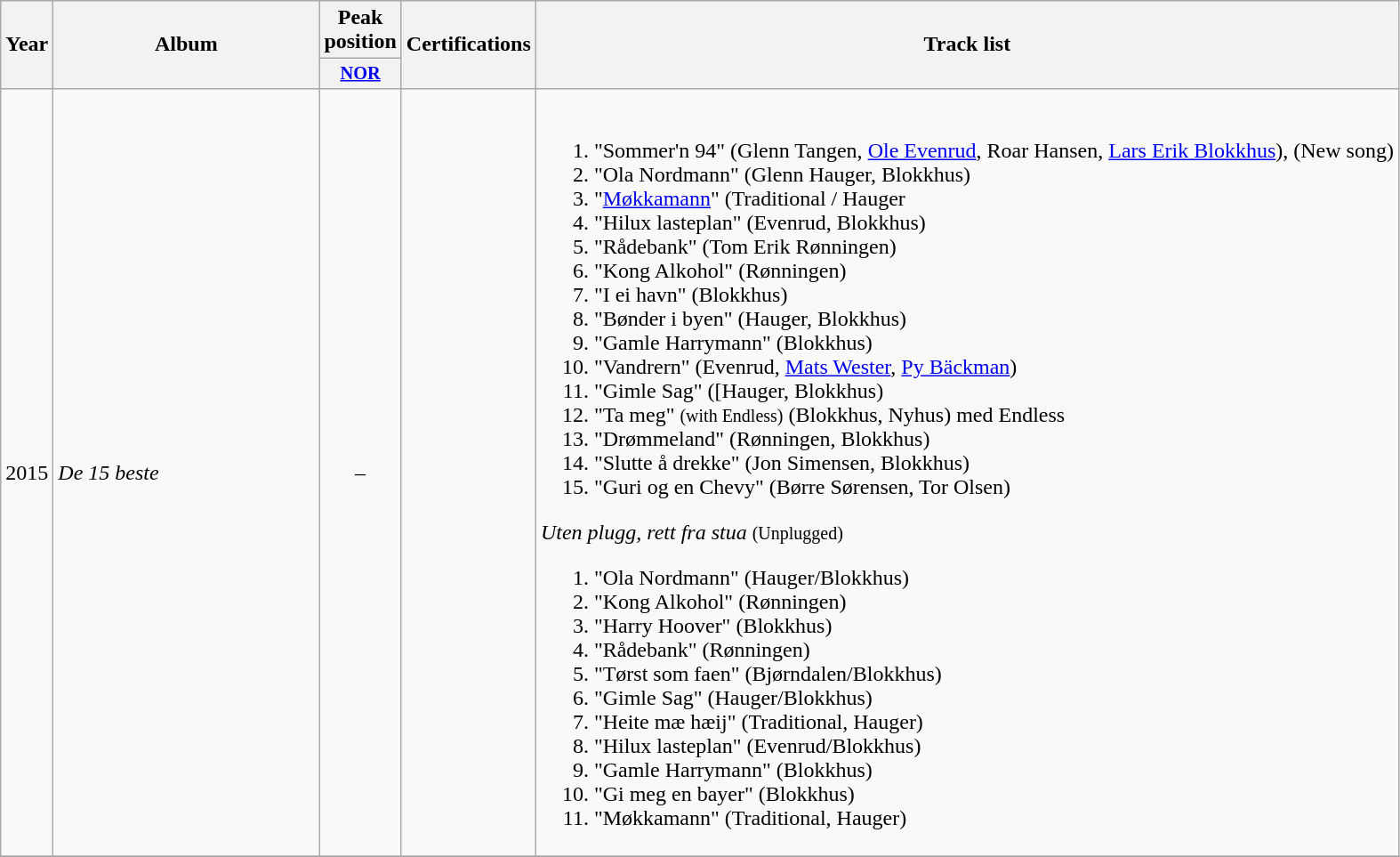<table class="wikitable plainrowheaders" style="text-align:center;">
<tr>
<th scope="col" rowspan="2">Year</th>
<th scope="col" rowspan="2" style="width:12em;">Album</th>
<th scope="col">Peak position</th>
<th scope="col" rowspan="2">Certifications</th>
<th scope="col" rowspan="2">Track list</th>
</tr>
<tr>
<th scope="col" style="width:3em;font-size:85%;"><a href='#'>NOR</a><br></th>
</tr>
<tr>
<td>2015</td>
<td style="text-align:left;"><em>De 15 beste</em></td>
<td>–</td>
<td style="text-align:left;"></td>
<td style="text-align:left;"><br><ol><li>"Sommer'n 94" (Glenn Tangen, <a href='#'>Ole Evenrud</a>, Roar Hansen, <a href='#'>Lars Erik Blokkhus</a>), (New song)</li><li>"Ola Nordmann" (Glenn Hauger, Blokkhus)</li><li>"<a href='#'>Møkkamann</a>" (Traditional / Hauger</li><li>"Hilux lasteplan" (Evenrud, Blokkhus)</li><li>"Rådebank" (Tom Erik Rønningen)</li><li>"Kong Alkohol" (Rønningen)</li><li>"I ei havn" (Blokkhus)</li><li>"Bønder i byen" (Hauger, Blokkhus)</li><li>"Gamle Harrymann" (Blokkhus)</li><li>"Vandrern" (Evenrud, <a href='#'>Mats Wester</a>, <a href='#'>Py Bäckman</a>)</li><li>"Gimle Sag" ([Hauger, Blokkhus)</li><li>"Ta meg" <small>(with Endless)</small> (Blokkhus, Nyhus) med Endless</li><li>"Drømmeland" (Rønningen, Blokkhus)</li><li>"Slutte å drekke" (Jon Simensen, Blokkhus)</li><li>"Guri og en Chevy" (Børre Sørensen, Tor Olsen)</li></ol><em>Uten plugg, rett fra stua</em> <small>(Unplugged)</small><ol><li>"Ola Nordmann" (Hauger/Blokkhus)</li><li>"Kong Alkohol" (Rønningen)</li><li>"Harry Hoover" (Blokkhus)</li><li>"Rådebank" (Rønningen)</li><li>"Tørst som faen" (Bjørndalen/Blokkhus)</li><li>"Gimle Sag" (Hauger/Blokkhus)</li><li>"Heite mæ hæij" (Traditional, Hauger)</li><li>"Hilux lasteplan" (Evenrud/Blokkhus)</li><li>"Gamle Harrymann" (Blokkhus)</li><li>"Gi meg en bayer" (Blokkhus)</li><li>"Møkkamann" (Traditional, Hauger)</li></ol></td>
</tr>
<tr>
</tr>
</table>
